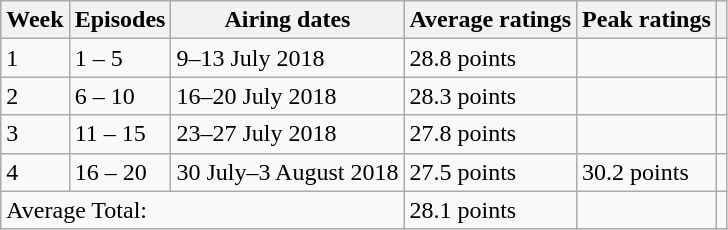<table class="wikitable">
<tr>
<th>Week</th>
<th>Episodes</th>
<th>Airing dates</th>
<th>Average ratings</th>
<th>Peak ratings</th>
<th></th>
</tr>
<tr>
<td>1</td>
<td>1 – 5</td>
<td>9–13 July 2018</td>
<td>28.8 points</td>
<td></td>
<td></td>
</tr>
<tr>
<td>2</td>
<td>6 – 10</td>
<td>16–20 July 2018</td>
<td>28.3 points</td>
<td></td>
<td></td>
</tr>
<tr>
<td>3</td>
<td>11 – 15</td>
<td>23–27 July 2018</td>
<td>27.8 points</td>
<td></td>
<td></td>
</tr>
<tr>
<td>4</td>
<td>16 – 20</td>
<td>30 July–3 August 2018</td>
<td>27.5 points</td>
<td>30.2 points</td>
<td></td>
</tr>
<tr>
<td colspan="3">Average Total:</td>
<td align="left">28.1 points</td>
<td></td>
<td></td>
</tr>
</table>
